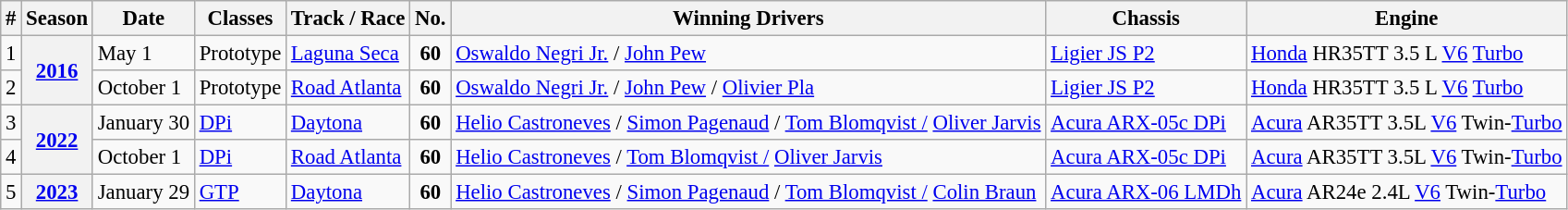<table class="wikitable" style="font-size:95%;">
<tr>
<th>#</th>
<th>Season</th>
<th>Date</th>
<th>Classes</th>
<th>Track / Race</th>
<th>No.</th>
<th>Winning Drivers</th>
<th>Chassis</th>
<th>Engine</th>
</tr>
<tr>
<td>1</td>
<th rowspan=2 align=center><a href='#'>2016</a></th>
<td>May 1</td>
<td>Prototype</td>
<td><a href='#'>Laguna Seca</a></td>
<td align=center><strong>60</strong></td>
<td align=left> <a href='#'>Oswaldo Negri Jr.</a> /  <a href='#'>John Pew</a></td>
<td><a href='#'>Ligier JS P2</a></td>
<td><a href='#'>Honda</a> HR35TT 3.5 L <a href='#'>V6</a> <a href='#'>Turbo</a></td>
</tr>
<tr>
<td>2</td>
<td>October 1</td>
<td>Prototype</td>
<td><a href='#'>Road Atlanta</a></td>
<td align=center><strong>60</strong></td>
<td align=left> <a href='#'>Oswaldo Negri Jr.</a> /  <a href='#'>John Pew</a> /  <a href='#'>Olivier Pla</a></td>
<td><a href='#'>Ligier JS P2</a></td>
<td><a href='#'>Honda</a> HR35TT 3.5 L <a href='#'>V6</a> <a href='#'>Turbo</a></td>
</tr>
<tr>
<td>3</td>
<th rowspan=2 align=center><a href='#'>2022</a></th>
<td>January 30</td>
<td><a href='#'>DPi</a></td>
<td><a href='#'>Daytona</a></td>
<td align=center><strong>60</strong></td>
<td> <a href='#'>Helio Castroneves</a> /  <a href='#'>Simon Pagenaud</a> /  <a href='#'>Tom Blomqvist /</a>  <a href='#'>Oliver Jarvis</a></td>
<td><a href='#'>Acura ARX-05c DPi</a></td>
<td><a href='#'>Acura</a> AR35TT 3.5L <a href='#'>V6</a> Twin-<a href='#'>Turbo</a></td>
</tr>
<tr>
<td>4</td>
<td>October 1</td>
<td><a href='#'>DPi</a></td>
<td><a href='#'>Road Atlanta</a></td>
<td align=center><strong>60</strong></td>
<td> <a href='#'>Helio Castroneves</a> /  <a href='#'>Tom Blomqvist /</a>  <a href='#'>Oliver Jarvis</a></td>
<td><a href='#'>Acura ARX-05c DPi</a></td>
<td><a href='#'>Acura</a> AR35TT 3.5L <a href='#'>V6</a> Twin-<a href='#'>Turbo</a></td>
</tr>
<tr>
<td>5</td>
<th><a href='#'>2023</a></th>
<td>January 29</td>
<td><a href='#'>GTP</a></td>
<td><a href='#'>Daytona</a></td>
<td align=center><strong>60</strong></td>
<td> <a href='#'>Helio Castroneves</a> /  <a href='#'>Simon Pagenaud</a> /  <a href='#'>Tom Blomqvist /</a>  <a href='#'>Colin Braun</a></td>
<td><a href='#'>Acura ARX-06 LMDh</a></td>
<td><a href='#'>Acura</a> AR24e 2.4L <a href='#'>V6</a> Twin-<a href='#'>Turbo</a></td>
</tr>
</table>
